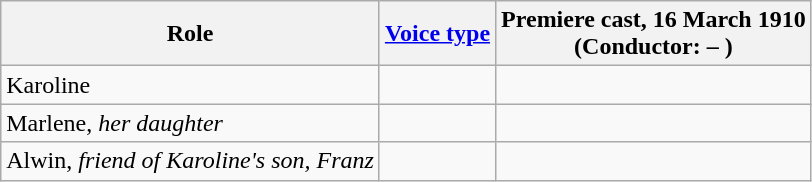<table class="wikitable">
<tr>
<th>Role</th>
<th><a href='#'>Voice type</a></th>
<th>Premiere cast, 16 March 1910<br>(Conductor: – )</th>
</tr>
<tr>
<td>Karoline</td>
<td></td>
<td></td>
</tr>
<tr>
<td>Marlene, <em>her daughter</em></td>
<td></td>
<td></td>
</tr>
<tr>
<td>Alwin, <em>friend of Karoline's son, Franz</em></td>
<td></td>
<td></td>
</tr>
</table>
